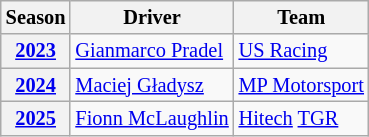<table class="wikitable" style="font-size:85%; text-align:center">
<tr>
<th>Season</th>
<th>Driver</th>
<th>Team</th>
</tr>
<tr>
<th><a href='#'>2023</a></th>
<td align=left> <a href='#'>Gianmarco Pradel</a></td>
<td align=left> <a href='#'>US Racing</a></td>
</tr>
<tr>
<th><a href='#'>2024</a></th>
<td align="left"> <a href='#'>Maciej Gładysz</a></td>
<td align="left"> <a href='#'>MP Motorsport</a></td>
</tr>
<tr>
<th><a href='#'>2025</a></th>
<td align="left"> <a href='#'>Fionn McLaughlin</a></td>
<td align="left"> <a href='#'>Hitech</a> <a href='#'>TGR</a></td>
</tr>
</table>
